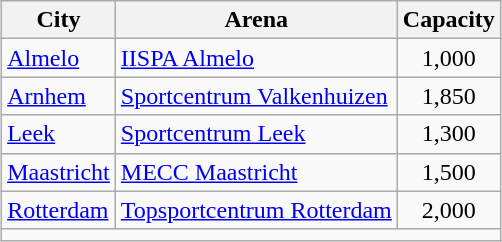<table class="wikitable" style="text-align: center; margin:1em auto;">
<tr>
<th>City</th>
<th>Arena</th>
<th>Capacity</th>
</tr>
<tr>
<td align="left"><a href='#'>Almelo</a></td>
<td align="left"><a href='#'>IISPA Almelo</a></td>
<td>1,000</td>
</tr>
<tr>
<td align="left"><a href='#'>Arnhem</a></td>
<td align="left"><a href='#'>Sportcentrum Valkenhuizen</a></td>
<td>1,850</td>
</tr>
<tr>
<td align="left"><a href='#'>Leek</a></td>
<td align="left"><a href='#'>Sportcentrum Leek</a></td>
<td>1,300</td>
</tr>
<tr>
<td align="left"><a href='#'>Maastricht</a></td>
<td align="left"><a href='#'>MECC Maastricht</a></td>
<td>1,500</td>
</tr>
<tr>
<td align="left"><a href='#'>Rotterdam</a></td>
<td align="left"><a href='#'>Topsportcentrum Rotterdam</a></td>
<td>2,000</td>
</tr>
<tr>
<td colspan=3></td>
</tr>
</table>
